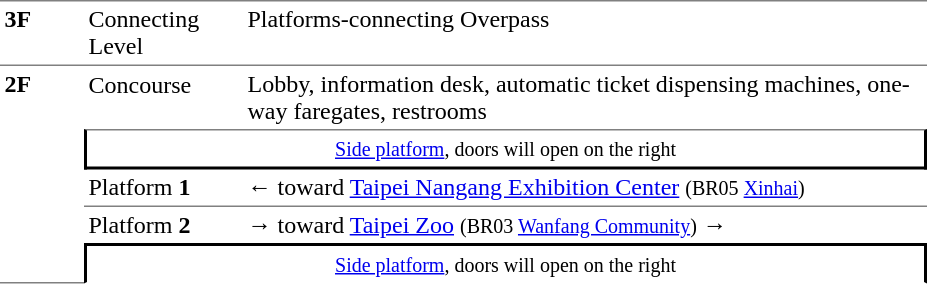<table table border=0 cellspacing=0 cellpadding=3>
<tr>
<td style="border-bottom:solid 1px gray;border-top:solid 1px gray;" width=50 valign=top><strong>3F</strong></td>
<td style="border-top:solid 1px gray;border-bottom:solid 1px gray;" width=100 valign=top>Connecting Level</td>
<td style="border-top:solid 1px gray;border-bottom:solid 1px gray;" width=450 valign=top>Platforms-connecting Overpass</td>
</tr>
<tr>
<td style="border-bottom:solid 1px gray;" width=50 rowspan=10 valign=top><strong>2F</strong></td>
</tr>
<tr>
<td style="border-top:solid 1px white;" rowspan=2 valign=top>Concourse</td>
</tr>
<tr>
<td>Lobby, information desk, automatic ticket dispensing machines, one-way faregates, restrooms</td>
</tr>
<tr>
<td style="border-right:solid 2px black;border-left:solid 2px black;border-bottom:solid 2px black;border-top:solid 1px gray;text-align:center;" colspan=2><small><a href='#'>Side platform</a>, doors will open on the right</small></td>
</tr>
<tr>
<td style="border-bottom:solid 1px gray;" width=100>Platform <span><strong>1</strong></span></td>
<td style="border-bottom:solid 1px gray;" width=400>←  toward <a href='#'>Taipei Nangang Exhibition Center</a> <small>(BR05 <a href='#'>Xinhai</a>)</small></td>
</tr>
<tr>
<td>Platform <span><strong>2</strong></span></td>
<td><span>→</span>  toward <a href='#'>Taipei Zoo</a> <small>(BR03 <a href='#'>Wanfang Community</a>)</small> →</td>
</tr>
<tr>
<td style="border-top:solid 2px black;border-right:solid 2px black;border-left:solid 2px black;border-bottom:solid 1px white;text-align:center;" colspan=2><small><a href='#'>Side platform</a>, doors will open on the right</small></td>
</tr>
</table>
